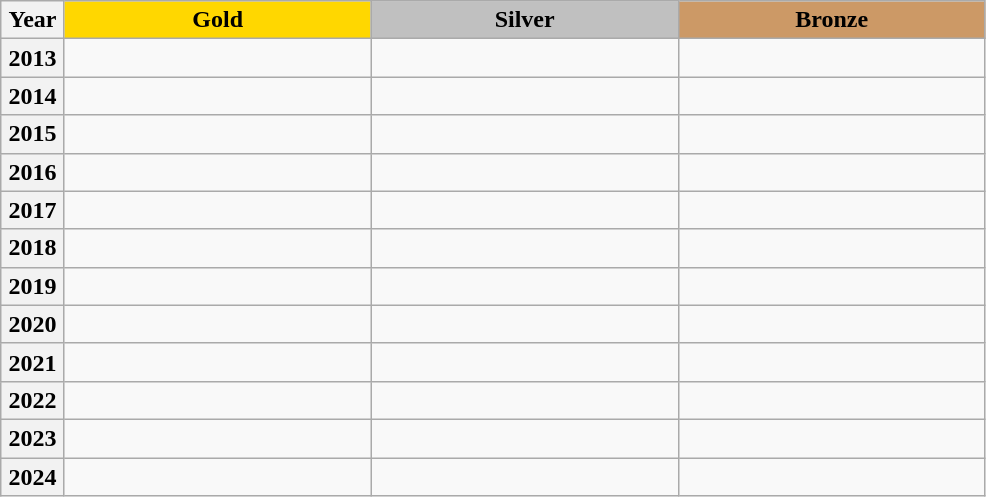<table class="wikitable"  style="font-size:100%;" border=1 cellpadding=2 cellspacing=0>
<tr>
<th width=6% align="center" colspan=1>Year</th>
<td width=29% align="center"  bgcolor="gold"><strong>Gold</strong></td>
<td width=29% align="center"  bgcolor="silver"><strong>Silver</strong></td>
<td width=29% align="center"  bgcolor="#CC9966"><strong>Bronze</strong></td>
</tr>
<tr>
<th>2013</th>
<td></td>
<td></td>
<td></td>
</tr>
<tr>
<th>2014</th>
<td></td>
<td></td>
<td></td>
</tr>
<tr>
<th>2015</th>
<td></td>
<td></td>
<td></td>
</tr>
<tr>
<th>2016</th>
<td></td>
<td></td>
<td></td>
</tr>
<tr>
<th>2017</th>
<td></td>
<td></td>
<td></td>
</tr>
<tr>
<th>2018</th>
<td></td>
<td></td>
<td></td>
</tr>
<tr>
<th>2019</th>
<td></td>
<td></td>
<td></td>
</tr>
<tr>
<th>2020</th>
<td></td>
<td></td>
<td></td>
</tr>
<tr>
<th>2021</th>
<td></td>
<td></td>
<td></td>
</tr>
<tr>
<th>2022</th>
<td></td>
<td></td>
<td></td>
</tr>
<tr>
<th>2023</th>
<td></td>
<td></td>
<td></td>
</tr>
<tr>
<th>2024</th>
<td></td>
<td></td>
<td></td>
</tr>
</table>
